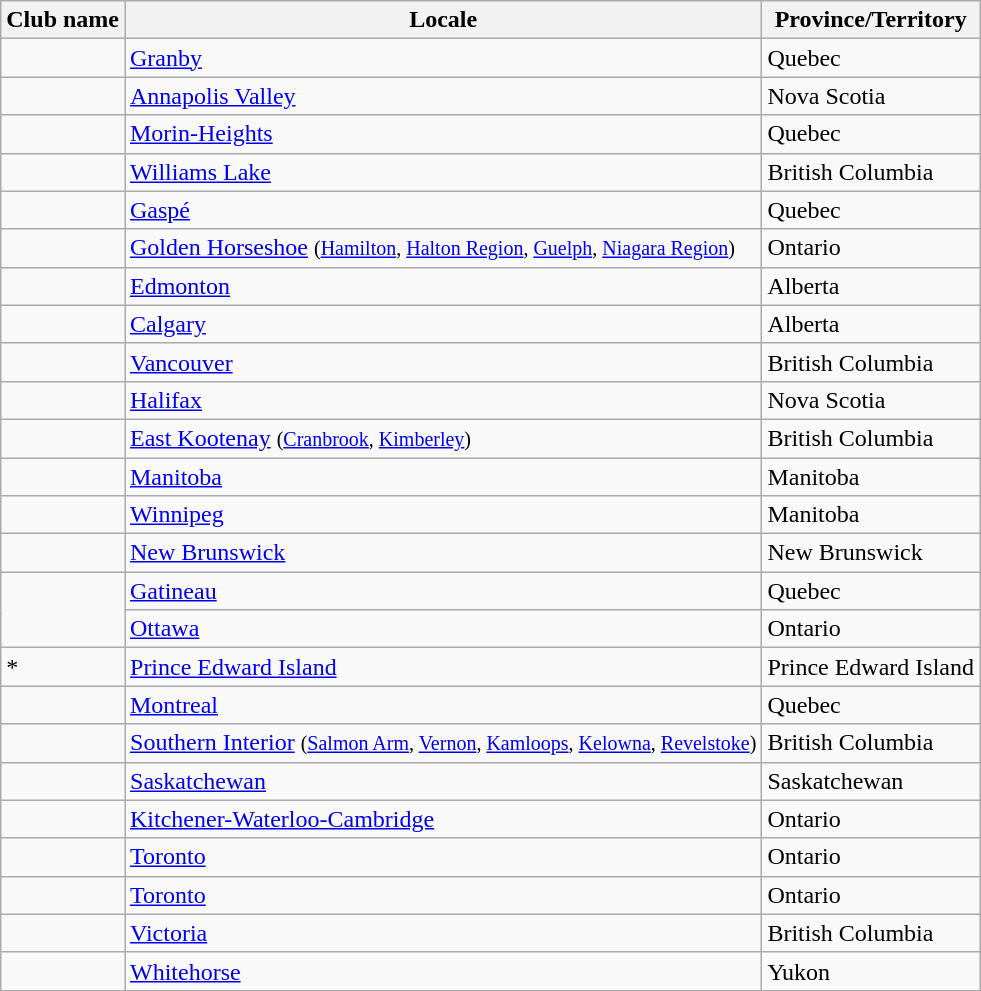<table class="wikitable sortable">
<tr>
<th>Club name</th>
<th>Locale</th>
<th>Province/Territory</th>
</tr>
<tr>
<td></td>
<td><a href='#'>Granby</a></td>
<td> Quebec</td>
</tr>
<tr>
<td></td>
<td><a href='#'>Annapolis Valley</a></td>
<td> Nova Scotia</td>
</tr>
<tr>
<td></td>
<td><a href='#'>Morin-Heights</a></td>
<td> Quebec</td>
</tr>
<tr>
<td></td>
<td><a href='#'>Williams Lake</a></td>
<td> British Columbia</td>
</tr>
<tr>
<td></td>
<td><a href='#'>Gaspé</a></td>
<td> Quebec</td>
</tr>
<tr>
<td></td>
<td><a href='#'>Golden Horseshoe</a> <small>(<a href='#'>Hamilton</a>, <a href='#'>Halton Region</a>, <a href='#'>Guelph</a>, <a href='#'>Niagara Region</a>)</small></td>
<td> Ontario</td>
</tr>
<tr>
<td></td>
<td><a href='#'>Edmonton</a></td>
<td> Alberta</td>
</tr>
<tr>
<td></td>
<td><a href='#'>Calgary</a></td>
<td> Alberta</td>
</tr>
<tr>
<td></td>
<td><a href='#'>Vancouver</a></td>
<td> British Columbia</td>
</tr>
<tr>
<td></td>
<td><a href='#'>Halifax</a></td>
<td> Nova Scotia</td>
</tr>
<tr>
<td></td>
<td><a href='#'>East Kootenay</a> <small>(<a href='#'>Cranbrook</a>, <a href='#'>Kimberley</a>)</small></td>
<td> British Columbia</td>
</tr>
<tr>
<td></td>
<td><a href='#'>Manitoba</a></td>
<td> Manitoba</td>
</tr>
<tr>
<td></td>
<td><a href='#'>Winnipeg</a></td>
<td> Manitoba</td>
</tr>
<tr>
<td></td>
<td><a href='#'>New Brunswick</a></td>
<td> New Brunswick</td>
</tr>
<tr>
<td rowspan="2"></td>
<td><a href='#'>Gatineau</a></td>
<td> Quebec</td>
</tr>
<tr>
<td><a href='#'>Ottawa</a></td>
<td> Ontario</td>
</tr>
<tr>
<td>*</td>
<td><a href='#'>Prince Edward Island</a></td>
<td> Prince Edward Island</td>
</tr>
<tr>
<td></td>
<td><a href='#'>Montreal</a></td>
<td> Quebec</td>
</tr>
<tr>
<td></td>
<td><a href='#'>Southern Interior</a> <small>(<a href='#'>Salmon Arm</a>, <a href='#'>Vernon</a>, <a href='#'>Kamloops</a>, <a href='#'>Kelowna</a>, <a href='#'>Revelstoke</a>)</small></td>
<td> British Columbia</td>
</tr>
<tr>
<td></td>
<td><a href='#'>Saskatchewan</a></td>
<td> Saskatchewan</td>
</tr>
<tr>
<td></td>
<td><a href='#'>Kitchener-Waterloo-Cambridge</a></td>
<td> Ontario</td>
</tr>
<tr>
<td></td>
<td><a href='#'>Toronto</a></td>
<td> Ontario</td>
</tr>
<tr>
<td></td>
<td><a href='#'>Toronto</a></td>
<td> Ontario</td>
</tr>
<tr>
<td></td>
<td><a href='#'>Victoria</a></td>
<td> British Columbia</td>
</tr>
<tr>
<td></td>
<td><a href='#'>Whitehorse</a></td>
<td> Yukon</td>
</tr>
</table>
